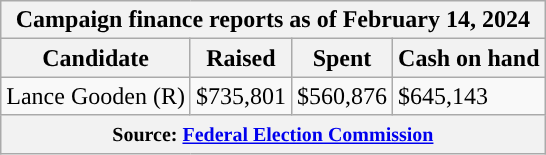<table class="wikitable sortable">
<tr>
<th colspan=4>Campaign finance reports as of February 14, 2024</th>
</tr>
<tr style="text-align:center;">
<th>Candidate</th>
<th>Raised</th>
<th>Spent</th>
<th>Cash on hand</th>
</tr>
<tr>
<td style="background-color:">Lance Gooden (R)</td>
<td>$735,801</td>
<td>$560,876</td>
<td>$645,143</td>
</tr>
<tr>
<th colspan="4"><small>Source: <a href='#'>Federal Election Commission</a></small></th>
</tr>
</table>
